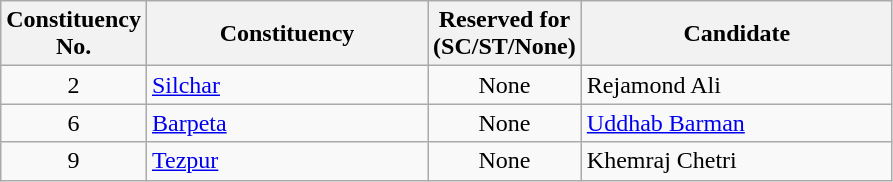<table class= "wikitable sortable">
<tr>
<th>Constituency <br> No.</th>
<th style="width:180px;">Constituency</th>
<th>Reserved for <br> (SC/ST/None)</th>
<th style="width:200px;">Candidate </th>
</tr>
<tr>
<td style="text-align:center;">2</td>
<td><a href='#'>Silchar</a></td>
<td style="text-align:center;">None</td>
<td>Rejamond Ali</td>
</tr>
<tr>
<td style="text-align:center;">6</td>
<td><a href='#'>Barpeta</a></td>
<td style="text-align:center;">None</td>
<td><a href='#'>Uddhab Barman</a></td>
</tr>
<tr>
<td style="text-align:center;">9</td>
<td><a href='#'>Tezpur</a></td>
<td style="text-align:center;">None</td>
<td>Khemraj Chetri</td>
</tr>
</table>
